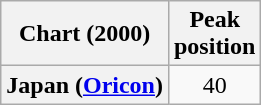<table class="wikitable plainrowheaders" style="text-align:center;" border="1">
<tr>
<th scope="col">Chart (2000)</th>
<th scope="col">Peak<br>position</th>
</tr>
<tr>
<th scope="row">Japan (<a href='#'>Oricon</a>)</th>
<td>40</td>
</tr>
</table>
